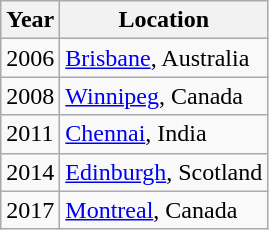<table class="wikitable">
<tr>
<th>Year</th>
<th>Location</th>
</tr>
<tr>
<td>2006</td>
<td><a href='#'>Brisbane</a>, Australia</td>
</tr>
<tr>
<td>2008</td>
<td><a href='#'>Winnipeg</a>, Canada</td>
</tr>
<tr>
<td>2011</td>
<td><a href='#'>Chennai</a>, India</td>
</tr>
<tr>
<td>2014</td>
<td><a href='#'>Edinburgh</a>, Scotland</td>
</tr>
<tr>
<td>2017</td>
<td><a href='#'>Montreal</a>, Canada</td>
</tr>
</table>
